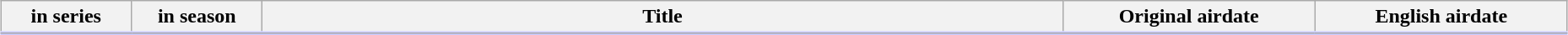<table class="wikitable" style="width:98%; margin:auto; background:#FFF;">
<tr style="border-bottom: 3px solid #CCF;">
<th style="width:6em;"> in series</th>
<th style="width:6em;"> in season</th>
<th>Title</th>
<th style="width:12em;">Original airdate</th>
<th style="width:12em;">English airdate</th>
</tr>
<tr>
</tr>
</table>
